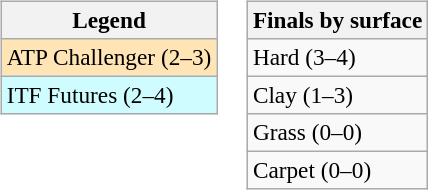<table>
<tr valign=top>
<td><br><table class=wikitable style=font-size:97%>
<tr>
<th>Legend</th>
</tr>
<tr bgcolor=moccasin>
<td>ATP Challenger (2–3)</td>
</tr>
<tr bgcolor=cffcff>
<td>ITF Futures (2–4)</td>
</tr>
</table>
</td>
<td><br><table class=wikitable style=font-size:97%>
<tr>
<th>Finals by surface</th>
</tr>
<tr>
<td>Hard (3–4)</td>
</tr>
<tr>
<td>Clay (1–3)</td>
</tr>
<tr>
<td>Grass (0–0)</td>
</tr>
<tr>
<td>Carpet (0–0)</td>
</tr>
</table>
</td>
</tr>
</table>
